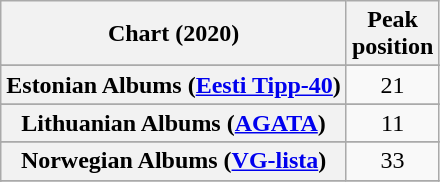<table class="wikitable sortable plainrowheaders" style="text-align:center">
<tr>
<th scope="col">Chart (2020)</th>
<th scope="col">Peak<br>position</th>
</tr>
<tr>
</tr>
<tr>
</tr>
<tr>
</tr>
<tr>
</tr>
<tr>
</tr>
<tr>
<th scope="row">Estonian Albums (<a href='#'>Eesti Tipp-40</a>)</th>
<td>21</td>
</tr>
<tr>
</tr>
<tr>
</tr>
<tr>
<th scope="row">Lithuanian Albums (<a href='#'>AGATA</a>)</th>
<td>11</td>
</tr>
<tr>
</tr>
<tr>
<th scope="row">Norwegian Albums (<a href='#'>VG-lista</a>)</th>
<td>33</td>
</tr>
<tr>
</tr>
<tr>
</tr>
<tr>
</tr>
<tr>
</tr>
<tr>
</tr>
<tr>
</tr>
<tr>
</tr>
</table>
